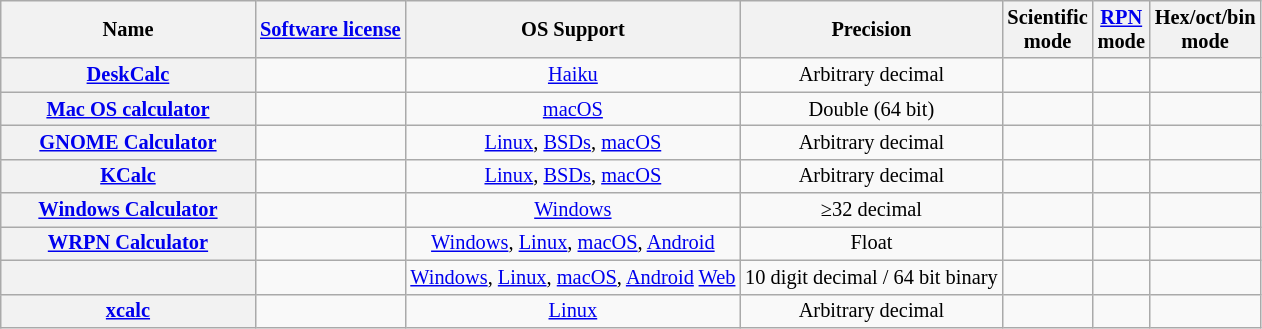<table class="wikitable sortable" style="font-size: 85%; text-align: center; width: auto;">
<tr>
<th style="width: 12em">Name</th>
<th><a href='#'>Software license</a></th>
<th>OS Support</th>
<th>Precision</th>
<th>Scientific <br> mode</th>
<th><a href='#'>RPN</a> <br> mode</th>
<th>Hex/oct/bin <br> mode</th>
</tr>
<tr>
<th><a href='#'>DeskCalc</a></th>
<td></td>
<td><a href='#'>Haiku</a></td>
<td>Arbitrary decimal</td>
<td></td>
<td></td>
<td></td>
</tr>
<tr>
<th><a href='#'>Mac OS calculator</a></th>
<td></td>
<td><a href='#'>macOS</a></td>
<td>Double (64 bit)</td>
<td></td>
<td></td>
<td></td>
</tr>
<tr>
<th><a href='#'>GNOME Calculator</a></th>
<td></td>
<td><a href='#'>Linux</a>, <a href='#'>BSDs</a>, <a href='#'>macOS</a></td>
<td>Arbitrary decimal</td>
<td></td>
<td></td>
<td></td>
</tr>
<tr>
<th><a href='#'>KCalc</a></th>
<td></td>
<td><a href='#'>Linux</a>, <a href='#'>BSDs</a>, <a href='#'>macOS</a></td>
<td>Arbitrary decimal</td>
<td></td>
<td></td>
<td></td>
</tr>
<tr>
<th><a href='#'>Windows Calculator</a></th>
<td></td>
<td><a href='#'>Windows</a></td>
<td>≥32 decimal</td>
<td></td>
<td></td>
<td></td>
</tr>
<tr>
<th><a href='#'>WRPN Calculator</a></th>
<td></td>
<td><a href='#'>Windows</a>, <a href='#'>Linux</a>, <a href='#'>macOS</a>, <a href='#'>Android</a></td>
<td>Float</td>
<td></td>
<td></td>
<td></td>
</tr>
<tr>
<th></th>
<td></td>
<td><a href='#'>Windows</a>, <a href='#'>Linux</a>, <a href='#'>macOS</a>, <a href='#'>Android</a> <a href='#'>Web</a></td>
<td>10 digit decimal / 64 bit binary</td>
<td></td>
<td></td>
<td></td>
</tr>
<tr>
<th><a href='#'>xcalc</a></th>
<td></td>
<td><a href='#'>Linux</a></td>
<td>Arbitrary decimal</td>
<td></td>
<td></td>
<td></td>
</tr>
</table>
